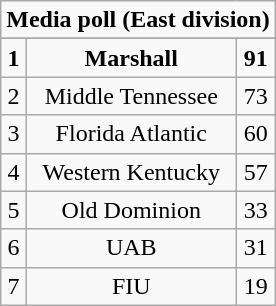<table class="wikitable" style="display: inline-table;">
<tr>
<td align="center" Colspan="3"><strong>Media poll (East division)</strong></td>
</tr>
<tr align="center">
</tr>
<tr align="center">
<td><strong>1</strong></td>
<td><strong>Marshall</strong></td>
<td><strong>91</strong></td>
</tr>
<tr align="center">
<td>2</td>
<td>Middle Tennessee</td>
<td>73</td>
</tr>
<tr align="center">
<td>3</td>
<td>Florida Atlantic</td>
<td>60</td>
</tr>
<tr align="center">
<td>4</td>
<td>Western Kentucky</td>
<td>57</td>
</tr>
<tr align="center">
<td>5</td>
<td>Old Dominion</td>
<td>33</td>
</tr>
<tr align="center">
<td>6</td>
<td>UAB</td>
<td>31</td>
</tr>
<tr align="center">
<td>7</td>
<td>FIU</td>
<td>19</td>
</tr>
</table>
